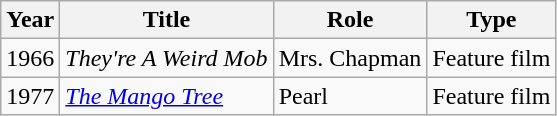<table class="wikitable">
<tr>
<th>Year</th>
<th>Title</th>
<th>Role</th>
<th>Type</th>
</tr>
<tr>
<td>1966</td>
<td><em>They're A Weird Mob</em></td>
<td>Mrs. Chapman</td>
<td>Feature film</td>
</tr>
<tr>
<td>1977</td>
<td><em><a href='#'>The Mango Tree</a></em></td>
<td>Pearl</td>
<td>Feature film</td>
</tr>
</table>
